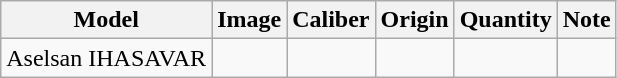<table class="wikitable">
<tr>
<th>Model</th>
<th>Image</th>
<th>Caliber</th>
<th>Origin</th>
<th>Quantity</th>
<th>Note</th>
</tr>
<tr>
<td>Aselsan IHASAVAR</td>
<td></td>
<td></td>
<td></td>
<td></td>
<td></td>
</tr>
</table>
